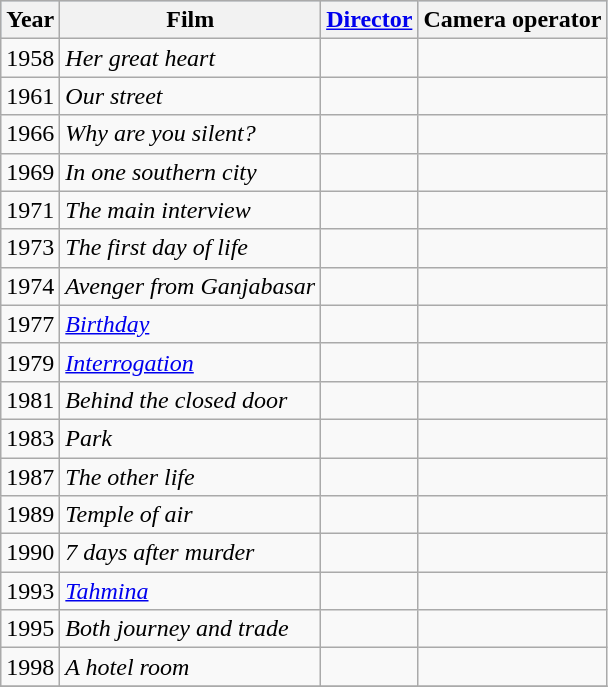<table class="wikitable">
<tr style="background:#b0c4de; text-align:center;">
<th>Year</th>
<th>Film</th>
<th><a href='#'>Director</a></th>
<th>Camera operator</th>
</tr>
<tr>
<td>1958</td>
<td><em>Her great heart</em></td>
<td></td>
<td></td>
</tr>
<tr>
<td>1961</td>
<td><em>Our street</em></td>
<td></td>
<td></td>
</tr>
<tr>
<td>1966</td>
<td><em>Why are you silent?</em></td>
<td></td>
<td></td>
</tr>
<tr>
<td>1969</td>
<td><em>In one southern city</em></td>
<td></td>
<td></td>
</tr>
<tr>
<td>1971</td>
<td><em>The main interview</em></td>
<td></td>
<td></td>
</tr>
<tr>
<td>1973</td>
<td><em>The first day of life</em></td>
<td></td>
<td></td>
</tr>
<tr>
<td>1974</td>
<td><em>Avenger from Ganjabasar</em></td>
<td></td>
<td></td>
</tr>
<tr>
<td>1977</td>
<td><em><a href='#'>Birthday</a></em></td>
<td></td>
<td></td>
</tr>
<tr>
<td>1979</td>
<td><em><a href='#'>Interrogation</a></em></td>
<td></td>
<td></td>
</tr>
<tr>
<td>1981</td>
<td><em>Behind the closed door</em></td>
<td></td>
<td></td>
</tr>
<tr>
<td>1983</td>
<td><em>Park</em></td>
<td></td>
<td></td>
</tr>
<tr>
<td>1987</td>
<td><em>The other life</em></td>
<td></td>
<td></td>
</tr>
<tr>
<td>1989</td>
<td><em>Temple of air</em></td>
<td></td>
<td></td>
</tr>
<tr>
<td>1990</td>
<td><em>7 days after murder</em></td>
<td></td>
<td></td>
</tr>
<tr>
<td>1993</td>
<td><em><a href='#'>Tahmina</a></em></td>
<td></td>
<td></td>
</tr>
<tr>
<td>1995</td>
<td><em>Both journey and trade</em></td>
<td></td>
<td></td>
</tr>
<tr>
<td>1998</td>
<td><em>A hotel room</em></td>
<td></td>
<td></td>
</tr>
<tr>
</tr>
</table>
